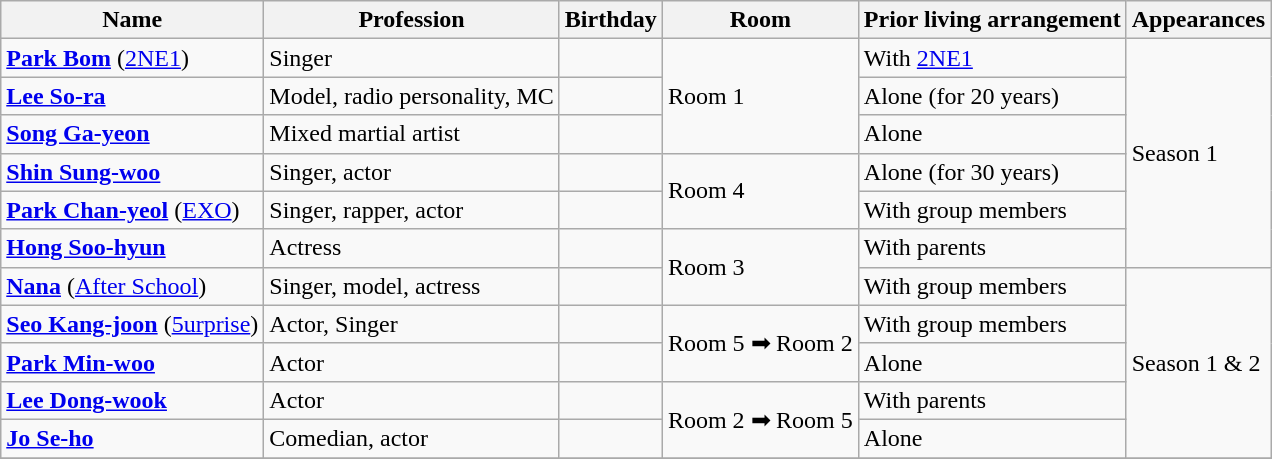<table class="wikitable sortable ">
<tr>
<th>Name</th>
<th>Profession</th>
<th>Birthday</th>
<th>Room</th>
<th>Prior living arrangement</th>
<th>Appearances</th>
</tr>
<tr>
<td><strong><a href='#'>Park Bom</a></strong> (<a href='#'>2NE1</a>)</td>
<td>Singer</td>
<td></td>
<td rowspan="3">Room 1</td>
<td>With <a href='#'>2NE1</a></td>
<td rowspan="6">Season 1</td>
</tr>
<tr>
<td><strong><a href='#'>Lee So-ra</a></strong></td>
<td>Model, radio personality, MC</td>
<td></td>
<td>Alone (for 20 years)</td>
</tr>
<tr>
<td><strong><a href='#'>Song Ga-yeon</a></strong></td>
<td>Mixed martial artist</td>
<td></td>
<td>Alone</td>
</tr>
<tr>
<td><strong><a href='#'>Shin Sung-woo</a></strong></td>
<td>Singer, actor</td>
<td></td>
<td rowspan="2">Room 4</td>
<td>Alone (for 30 years)</td>
</tr>
<tr>
<td><strong><a href='#'>Park Chan-yeol</a></strong> (<a href='#'>EXO</a>)</td>
<td>Singer, rapper, actor</td>
<td></td>
<td>With group members</td>
</tr>
<tr>
<td><strong><a href='#'>Hong Soo-hyun</a></strong></td>
<td>Actress</td>
<td></td>
<td rowspan="2">Room 3</td>
<td>With parents</td>
</tr>
<tr>
<td><strong><a href='#'>Nana</a></strong> (<a href='#'>After School</a>)</td>
<td>Singer, model, actress</td>
<td></td>
<td>With group members</td>
<td rowspan="5">Season 1 & 2</td>
</tr>
<tr>
<td><strong><a href='#'>Seo Kang-joon</a></strong> (<a href='#'>5urprise</a>)</td>
<td>Actor, Singer</td>
<td></td>
<td rowspan="2">Room 5 ➡ Room 2</td>
<td>With group members</td>
</tr>
<tr>
<td><strong><a href='#'>Park Min-woo</a></strong></td>
<td>Actor</td>
<td></td>
<td>Alone</td>
</tr>
<tr>
<td><strong><a href='#'>Lee Dong-wook</a></strong></td>
<td>Actor</td>
<td></td>
<td rowspan="2">Room 2 ➡ Room 5</td>
<td>With parents</td>
</tr>
<tr>
<td><strong><a href='#'>Jo Se-ho</a></strong></td>
<td>Comedian, actor</td>
<td></td>
<td>Alone</td>
</tr>
<tr>
</tr>
</table>
